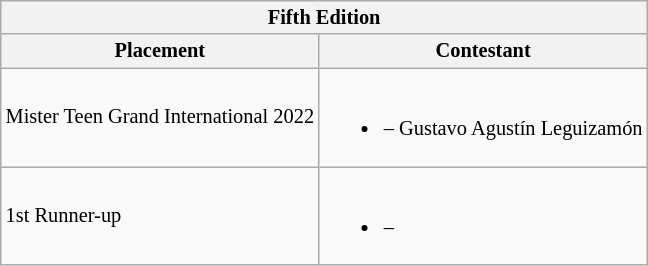<table class="wikitable sortable" style="font-size: 85%;">
<tr>
<th colspan="2">Fifth Edition</th>
</tr>
<tr>
<th>Placement</th>
<th>Contestant</th>
</tr>
<tr>
<td>Mister Teen Grand International 2022</td>
<td><br><ul><li> – Gustavo Agustín Leguizamón</li></ul></td>
</tr>
<tr>
<td>1st Runner-up</td>
<td><br><ul><li> –</li></ul></td>
</tr>
</table>
